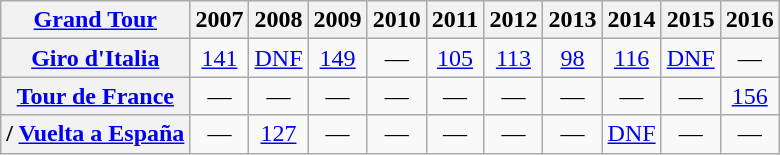<table class="wikitable plainrowheaders">
<tr>
<th scope="col"><a href='#'>Grand Tour</a></th>
<th scope="col">2007</th>
<th scope="col">2008</th>
<th scope="col">2009</th>
<th scope="col">2010</th>
<th scope="col">2011</th>
<th scope="col">2012</th>
<th scope="col">2013</th>
<th scope="col">2014</th>
<th scope="col">2015</th>
<th scope="col">2016</th>
</tr>
<tr style="text-align:center;">
<th scope="row"> <a href='#'>Giro d'Italia</a></th>
<td><a href='#'>141</a></td>
<td><a href='#'>DNF</a></td>
<td><a href='#'>149</a></td>
<td>—</td>
<td><a href='#'>105</a></td>
<td><a href='#'>113</a></td>
<td><a href='#'>98</a></td>
<td><a href='#'>116</a></td>
<td><a href='#'>DNF</a></td>
<td>—</td>
</tr>
<tr style="text-align:center;">
<th scope="row"> <a href='#'>Tour de France</a></th>
<td>—</td>
<td>—</td>
<td>—</td>
<td>—</td>
<td>—</td>
<td>—</td>
<td>—</td>
<td>—</td>
<td>—</td>
<td><a href='#'>156</a></td>
</tr>
<tr style="text-align:center;">
<th scope="row">/ <a href='#'>Vuelta a España</a></th>
<td>—</td>
<td><a href='#'>127</a></td>
<td>—</td>
<td>—</td>
<td>—</td>
<td>—</td>
<td>—</td>
<td style="text-align:center;"><a href='#'>DNF</a></td>
<td>—</td>
<td>—</td>
</tr>
</table>
